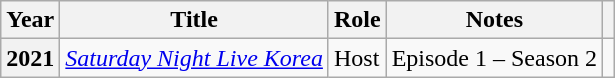<table class="wikitable plainrowheaders">
<tr>
<th scope="col">Year</th>
<th scope="col">Title</th>
<th scope="col">Role</th>
<th scope="col">Notes</th>
<th scope="col" class="unsortable"></th>
</tr>
<tr>
<th scope="row">2021</th>
<td><em><a href='#'>Saturday Night Live Korea</a></em></td>
<td>Host</td>
<td>Episode 1 – Season 2</td>
<td style="text-align:center"></td>
</tr>
</table>
